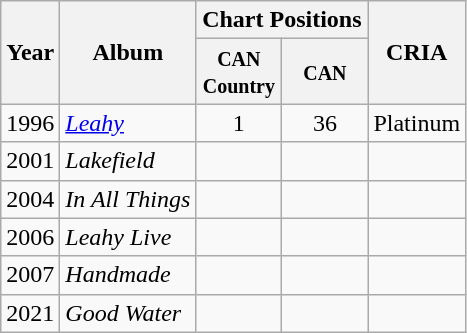<table class="wikitable">
<tr>
<th rowspan="2">Year</th>
<th rowspan="2">Album</th>
<th colspan="2">Chart Positions</th>
<th rowspan="2">CRIA</th>
</tr>
<tr>
<th width="50"><small>CAN Country</small></th>
<th width="50"><small>CAN</small></th>
</tr>
<tr>
<td>1996</td>
<td><em><a href='#'>Leahy</a></em></td>
<td align="center">1</td>
<td align="center">36</td>
<td align="center">Platinum</td>
</tr>
<tr>
<td>2001</td>
<td><em>Lakefield</em></td>
<td></td>
<td></td>
<td></td>
</tr>
<tr>
<td>2004</td>
<td><em>In All Things</em></td>
<td></td>
<td></td>
<td></td>
</tr>
<tr>
<td>2006</td>
<td><em>Leahy Live</em></td>
<td></td>
<td></td>
<td></td>
</tr>
<tr>
<td>2007</td>
<td><em>Handmade</em></td>
<td></td>
<td></td>
<td></td>
</tr>
<tr>
<td>2021</td>
<td><em>Good Water</em></td>
<td></td>
<td></td>
<td></td>
</tr>
</table>
